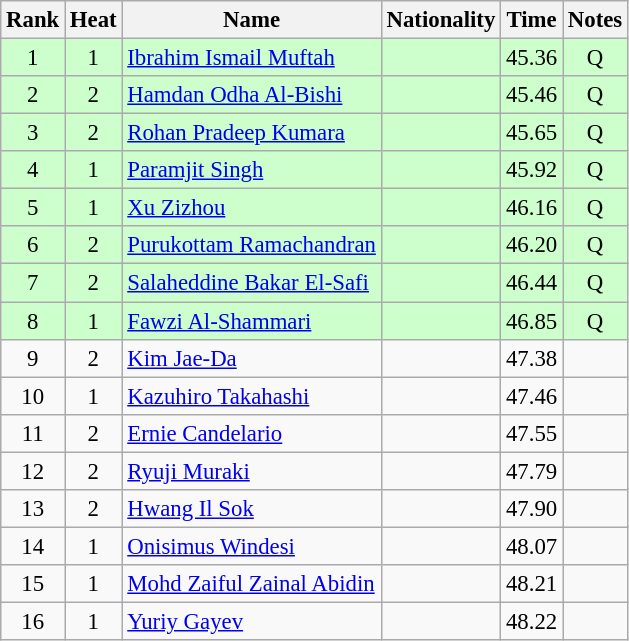<table class="wikitable sortable" style="text-align:center; font-size:95%">
<tr>
<th>Rank</th>
<th>Heat</th>
<th>Name</th>
<th>Nationality</th>
<th>Time</th>
<th>Notes</th>
</tr>
<tr bgcolor=ccffcc>
<td>1</td>
<td>1</td>
<td align=left><a href='#'>Ibrahim Ismail Muftah</a></td>
<td align=left></td>
<td>45.36</td>
<td>Q</td>
</tr>
<tr bgcolor=ccffcc>
<td>2</td>
<td>2</td>
<td align=left><a href='#'>Hamdan Odha Al-Bishi</a></td>
<td align=left></td>
<td>45.46</td>
<td>Q</td>
</tr>
<tr bgcolor=ccffcc>
<td>3</td>
<td>2</td>
<td align=left><a href='#'>Rohan Pradeep Kumara</a></td>
<td align=left></td>
<td>45.65</td>
<td>Q</td>
</tr>
<tr bgcolor=ccffcc>
<td>4</td>
<td>1</td>
<td align=left><a href='#'>Paramjit Singh</a></td>
<td align=left></td>
<td>45.92</td>
<td>Q</td>
</tr>
<tr bgcolor=ccffcc>
<td>5</td>
<td>1</td>
<td align=left><a href='#'>Xu Zizhou</a></td>
<td align=left></td>
<td>46.16</td>
<td>Q</td>
</tr>
<tr bgcolor=ccffcc>
<td>6</td>
<td>2</td>
<td align=left><a href='#'>Purukottam Ramachandran</a></td>
<td align=left></td>
<td>46.20</td>
<td>Q</td>
</tr>
<tr bgcolor=ccffcc>
<td>7</td>
<td>2</td>
<td align=left><a href='#'>Salaheddine Bakar El-Safi</a></td>
<td align=left></td>
<td>46.44</td>
<td>Q</td>
</tr>
<tr bgcolor=ccffcc>
<td>8</td>
<td>1</td>
<td align=left><a href='#'>Fawzi Al-Shammari</a></td>
<td align=left></td>
<td>46.85</td>
<td>Q</td>
</tr>
<tr>
<td>9</td>
<td>2</td>
<td align=left><a href='#'>Kim Jae-Da</a></td>
<td align=left></td>
<td>47.38</td>
<td></td>
</tr>
<tr>
<td>10</td>
<td>1</td>
<td align=left><a href='#'>Kazuhiro Takahashi</a></td>
<td align=left></td>
<td>47.46</td>
<td></td>
</tr>
<tr>
<td>11</td>
<td>2</td>
<td align=left><a href='#'>Ernie Candelario</a></td>
<td align=left></td>
<td>47.55</td>
<td></td>
</tr>
<tr>
<td>12</td>
<td>2</td>
<td align=left><a href='#'>Ryuji Muraki</a></td>
<td align=left></td>
<td>47.79</td>
<td></td>
</tr>
<tr>
<td>13</td>
<td>2</td>
<td align=left><a href='#'>Hwang Il Sok</a></td>
<td align=left></td>
<td>47.90</td>
<td></td>
</tr>
<tr>
<td>14</td>
<td>1</td>
<td align=left><a href='#'>Onisimus Windesi</a></td>
<td align=left></td>
<td>48.07</td>
<td></td>
</tr>
<tr>
<td>15</td>
<td>1</td>
<td align=left><a href='#'>Mohd Zaiful Zainal Abidin</a></td>
<td align=left></td>
<td>48.21</td>
<td></td>
</tr>
<tr>
<td>16</td>
<td>1</td>
<td align=left><a href='#'>Yuriy Gayev</a></td>
<td align=left></td>
<td>48.22</td>
<td></td>
</tr>
</table>
